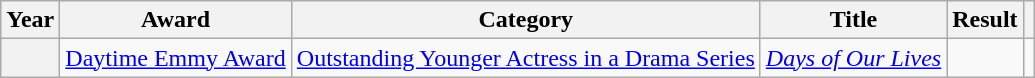<table class="wikitable plainrowheaders">
<tr>
<th scope="col">Year</th>
<th scope="col">Award</th>
<th scope="col">Category</th>
<th scope="col">Title</th>
<th scope="col">Result</th>
<th scope="col" class="unsortable"></th>
</tr>
<tr>
<th scope="row"></th>
<td><a href='#'>Daytime Emmy Award</a></td>
<td><a href='#'>Outstanding Younger Actress in a Drama Series</a></td>
<td><em><a href='#'>Days of Our Lives</a></em></td>
<td></td>
<td></td>
</tr>
</table>
